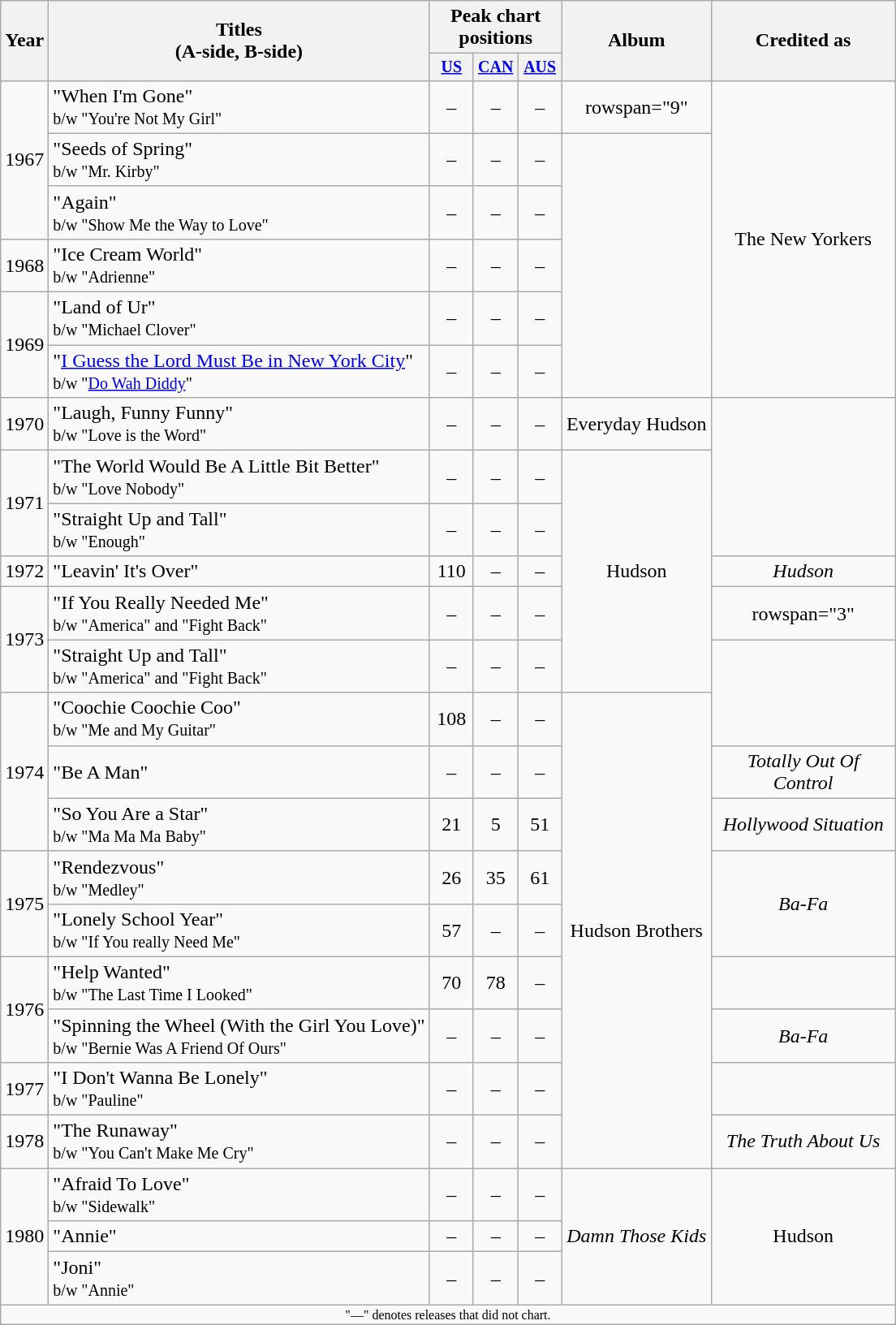<table class="wikitable" style=text-align:center;>
<tr>
<th rowspan=2>Year</th>
<th rowspan=2>Titles<br>(A-side, B-side)</th>
<th colspan=3>Peak chart positions</th>
<th rowspan=2>Album</th>
<th scope="col" rowspan="2" style="width:9em;">Credited as</th>
</tr>
<tr style="font-size:smaller;">
<th width=30><a href='#'>US</a><br></th>
<th width=30><a href='#'>CAN</a><br></th>
<th width=30><a href='#'>AUS</a></th>
</tr>
<tr>
<td rowspan=3>1967</td>
<td align=left>"When I'm Gone"<br><small>b/w "You're Not My Girl"</small></td>
<td>–</td>
<td>–</td>
<td>–</td>
<td>rowspan="9" </td>
<td rowspan="6">The New Yorkers</td>
</tr>
<tr>
<td align=left>"Seeds of Spring"<br><small>b/w "Mr. Kirby"</small></td>
<td>–</td>
<td>–</td>
<td>–</td>
</tr>
<tr>
<td align=left>"Again"<br><small>b/w "Show Me the Way to Love"</small></td>
<td>–</td>
<td>–</td>
<td>–</td>
</tr>
<tr>
<td>1968</td>
<td align=left>"Ice Cream World"<br><small>b/w "Adrienne"</small></td>
<td>–</td>
<td>–</td>
<td>–</td>
</tr>
<tr>
<td rowspan=2>1969</td>
<td align=left>"Land of Ur"<br><small>b/w "Michael Clover"</small></td>
<td>–</td>
<td>–</td>
<td>–</td>
</tr>
<tr>
<td align=left>"<a href='#'>I Guess the Lord Must Be in New York City</a>"<br><small>b/w "<a href='#'>Do Wah Diddy</a>"</small></td>
<td>–</td>
<td>–</td>
<td>–</td>
</tr>
<tr>
<td>1970</td>
<td align=left>"Laugh, Funny Funny"<br><small>b/w "Love is the Word"</small></td>
<td>–</td>
<td>–</td>
<td>–</td>
<td>Everyday Hudson</td>
</tr>
<tr>
<td rowspan=2>1971</td>
<td align=left>"The World Would Be A Little Bit Better"<br><small>b/w "Love Nobody"</small></td>
<td>–</td>
<td>–</td>
<td>–</td>
<td rowspan="5">Hudson</td>
</tr>
<tr>
<td align=left>"Straight Up and Tall"<br><small>b/w "Enough"</small></td>
<td>–</td>
<td>–</td>
<td>–</td>
</tr>
<tr>
<td>1972</td>
<td align=left>"Leavin' It's Over"</td>
<td>110</td>
<td>–</td>
<td>–</td>
<td><em>Hudson</em></td>
</tr>
<tr>
<td rowspan=2>1973</td>
<td align=left>"If You Really Needed Me"<br><small>b/w "America" and "Fight Back"</small></td>
<td>–</td>
<td>–</td>
<td>–</td>
<td>rowspan="3" </td>
</tr>
<tr>
<td align=left>"Straight Up and Tall"<br><small>b/w "America" and "Fight Back"</small></td>
<td>–</td>
<td>–</td>
<td>–</td>
</tr>
<tr>
<td rowspan=3>1974</td>
<td align=left>"Coochie Coochie Coo"<br><small>b/w "Me and My Guitar"</small></td>
<td>108</td>
<td>–</td>
<td>–</td>
<td rowspan="9">Hudson Brothers</td>
</tr>
<tr>
<td align=left>"Be A Man"</td>
<td>–</td>
<td>–</td>
<td>–</td>
<td><em>Totally Out Of Control </em></td>
</tr>
<tr>
<td align=left>"So You Are a Star"<br><small>b/w "Ma Ma Ma Baby"</small></td>
<td>21</td>
<td>5</td>
<td>51</td>
<td><em>Hollywood Situation</em></td>
</tr>
<tr>
<td rowspan=2>1975</td>
<td align=left>"Rendezvous"<br><small>b/w "Medley"</small></td>
<td>26</td>
<td>35</td>
<td>61</td>
<td rowspan=2><em>Ba-Fa</em></td>
</tr>
<tr>
<td align=left>"Lonely School Year"<br><small>b/w "If You really Need Me"</small></td>
<td>57</td>
<td>–</td>
<td>–</td>
</tr>
<tr>
<td rowspan=2>1976</td>
<td align=left>"Help Wanted"<br><small>b/w "The Last Time I Looked"</small></td>
<td>70</td>
<td>78</td>
<td>–</td>
<td></td>
</tr>
<tr>
<td align=left>"Spinning the Wheel (With the Girl You Love)"<br><small>b/w "Bernie Was A Friend Of Ours"</small></td>
<td>–</td>
<td>–</td>
<td>–</td>
<td><em>Ba-Fa</em></td>
</tr>
<tr>
<td>1977</td>
<td align=left>"I Don't Wanna Be Lonely"<br><small>b/w "Pauline"</small></td>
<td>–</td>
<td>–</td>
<td>–</td>
<td></td>
</tr>
<tr>
<td>1978</td>
<td align=left>"The Runaway"<br><small>b/w "You Can't Make Me Cry"</small></td>
<td>–</td>
<td>–</td>
<td>–</td>
<td><em>The Truth About Us</em></td>
</tr>
<tr>
<td rowspan=3>1980</td>
<td align=left>"Afraid To Love"<br><small>b/w "Sidewalk"</small></td>
<td>–</td>
<td>–</td>
<td>–</td>
<td rowspan=3><em>Damn Those Kids</em></td>
<td rowspan=3>Hudson</td>
</tr>
<tr>
<td align=left>"Annie"</td>
<td>–</td>
<td>–</td>
<td>–</td>
</tr>
<tr>
<td align=left>"Joni"<br><small>b/w "Annie"</small></td>
<td>–</td>
<td>–</td>
<td>–</td>
</tr>
<tr>
<td align="center" colspan="7" style="font-size:8pt">"—" denotes releases that did not chart.</td>
</tr>
</table>
